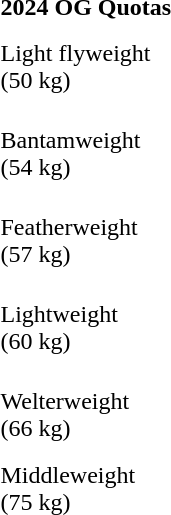<table>
<tr>
<th rowspan=46></th>
<th>2024 OG Quotas</th>
</tr>
<tr>
<td rowspan=2>Light flyweight<br>(50 kg) </td>
<td rowspan=2></td>
<td rowspan=2></td>
<td></td>
<td rowspan=2 align=left><br><br><br></td>
</tr>
<tr>
<td></td>
</tr>
<tr>
<td rowspan=2>Bantamweight<br>(54 kg) </td>
<td rowspan=2></td>
<td rowspan=2></td>
<td></td>
<td rowspan=2 align=left><br><br><br></td>
</tr>
<tr>
<td></td>
</tr>
<tr>
<td rowspan=2>Featherweight<br>(57 kg) </td>
<td rowspan=2></td>
<td rowspan=2></td>
<td></td>
<td rowspan=2 align=left><br><br><br></td>
</tr>
<tr>
<td></td>
</tr>
<tr>
<td rowspan=2>Lightweight<br>(60 kg) </td>
<td rowspan=2></td>
<td rowspan=2></td>
<td></td>
<td rowspan=2 align=left><br><br><br></td>
</tr>
<tr>
<td></td>
</tr>
<tr>
<td rowspan=2>Welterweight<br>(66 kg) </td>
<td rowspan=2></td>
<td rowspan=2></td>
<td></td>
<td rowspan=2 align=left><br><br><br></td>
</tr>
<tr>
<td></td>
</tr>
<tr>
<td rowspan=2>Middleweight<br>(75 kg) </td>
<td rowspan=2></td>
<td rowspan=2></td>
<td></td>
<td rowspan=2 align=left><br></td>
</tr>
<tr>
<td></td>
</tr>
</table>
